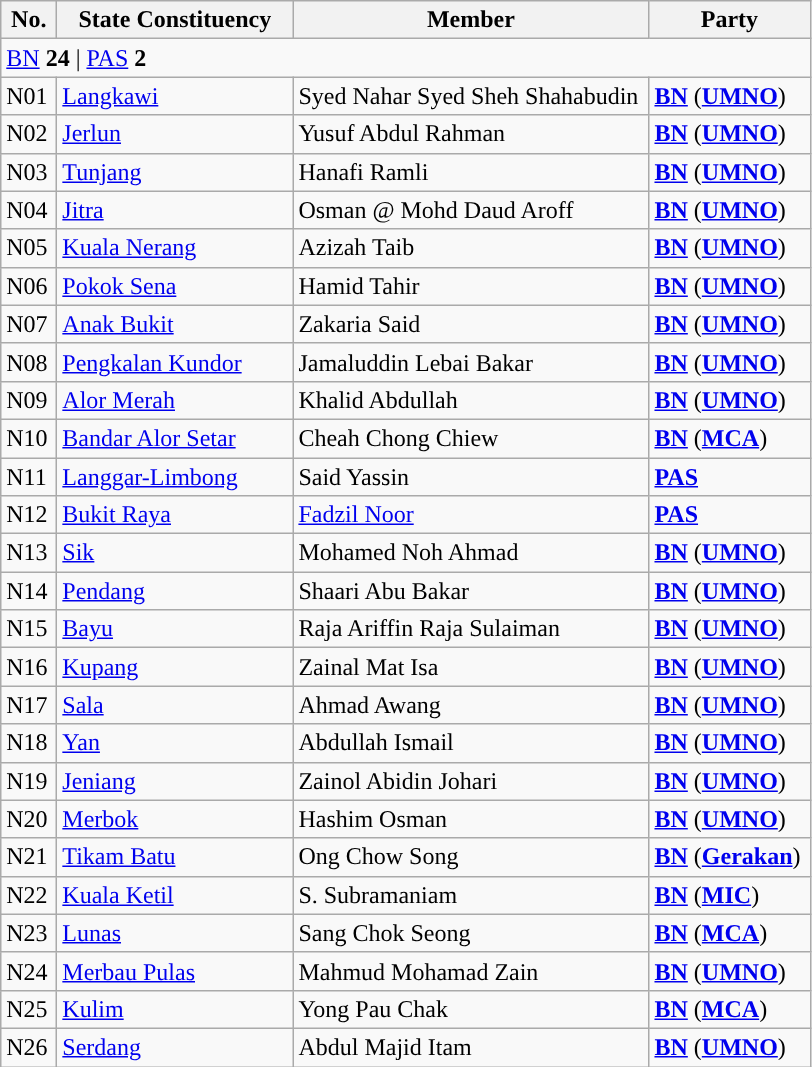<table class="wikitable sortable">
<tr>
<th style="width:30px;">No.</th>
<th style="width:150px;">State Constituency</th>
<th style="width:230px;">Member</th>
<th style="width:100px;">Party</th>
</tr>
<tr>
<td colspan="4"><a href='#'>BN</a> <strong>24</strong> | <a href='#'>PAS</a> <strong>2</strong></td>
</tr>
<tr>
<td>N01</td>
<td><a href='#'>Langkawi</a></td>
<td>Syed Nahar Syed Sheh Shahabudin</td>
<td><strong><a href='#'>BN</a></strong> (<strong><a href='#'>UMNO</a></strong>)</td>
</tr>
<tr>
<td>N02</td>
<td><a href='#'>Jerlun</a></td>
<td>Yusuf Abdul Rahman</td>
<td><strong><a href='#'>BN</a></strong> (<strong><a href='#'>UMNO</a></strong>)</td>
</tr>
<tr>
<td>N03</td>
<td><a href='#'>Tunjang</a></td>
<td>Hanafi Ramli</td>
<td><strong><a href='#'>BN</a></strong> (<strong><a href='#'>UMNO</a></strong>)</td>
</tr>
<tr>
<td>N04</td>
<td><a href='#'>Jitra</a></td>
<td>Osman @ Mohd Daud Aroff</td>
<td><strong><a href='#'>BN</a></strong> (<strong><a href='#'>UMNO</a></strong>)</td>
</tr>
<tr>
<td>N05</td>
<td><a href='#'>Kuala Nerang</a></td>
<td>Azizah Taib</td>
<td><strong><a href='#'>BN</a></strong> (<strong><a href='#'>UMNO</a></strong>)</td>
</tr>
<tr>
<td>N06</td>
<td><a href='#'>Pokok Sena</a></td>
<td>Hamid Tahir</td>
<td><strong><a href='#'>BN</a></strong> (<strong><a href='#'>UMNO</a></strong>)</td>
</tr>
<tr>
<td>N07</td>
<td><a href='#'>Anak Bukit</a></td>
<td>Zakaria Said</td>
<td><strong><a href='#'>BN</a></strong> (<strong><a href='#'>UMNO</a></strong>)</td>
</tr>
<tr>
<td>N08</td>
<td><a href='#'>Pengkalan Kundor</a></td>
<td>Jamaluddin Lebai Bakar</td>
<td><strong><a href='#'>BN</a></strong> (<strong><a href='#'>UMNO</a></strong>)</td>
</tr>
<tr>
<td>N09</td>
<td><a href='#'>Alor Merah</a></td>
<td>Khalid Abdullah</td>
<td><strong><a href='#'>BN</a></strong> (<strong><a href='#'>UMNO</a></strong>)</td>
</tr>
<tr>
<td>N10</td>
<td><a href='#'>Bandar Alor Setar</a></td>
<td>Cheah Chong Chiew</td>
<td><strong><a href='#'>BN</a></strong> (<strong><a href='#'>MCA</a></strong>)</td>
</tr>
<tr>
<td>N11</td>
<td><a href='#'>Langgar-Limbong</a></td>
<td>Said Yassin</td>
<td><strong><a href='#'>PAS</a></strong></td>
</tr>
<tr>
<td>N12</td>
<td><a href='#'>Bukit Raya</a></td>
<td><a href='#'>Fadzil Noor</a></td>
<td><strong><a href='#'>PAS</a></strong></td>
</tr>
<tr>
<td>N13</td>
<td><a href='#'>Sik</a></td>
<td>Mohamed Noh Ahmad</td>
<td><strong><a href='#'>BN</a></strong> (<strong><a href='#'>UMNO</a></strong>)</td>
</tr>
<tr>
<td>N14</td>
<td><a href='#'>Pendang</a></td>
<td>Shaari Abu Bakar</td>
<td><strong><a href='#'>BN</a></strong> (<strong><a href='#'>UMNO</a></strong>)</td>
</tr>
<tr>
<td>N15</td>
<td><a href='#'>Bayu</a></td>
<td>Raja Ariffin Raja Sulaiman</td>
<td><strong><a href='#'>BN</a></strong> (<strong><a href='#'>UMNO</a></strong>)</td>
</tr>
<tr>
<td>N16</td>
<td><a href='#'>Kupang</a></td>
<td>Zainal Mat Isa</td>
<td><strong><a href='#'>BN</a></strong> (<strong><a href='#'>UMNO</a></strong>)</td>
</tr>
<tr>
<td>N17</td>
<td><a href='#'>Sala</a></td>
<td>Ahmad Awang</td>
<td><strong><a href='#'>BN</a></strong> (<strong><a href='#'>UMNO</a></strong>)</td>
</tr>
<tr>
<td>N18</td>
<td><a href='#'>Yan</a></td>
<td>Abdullah Ismail</td>
<td><strong><a href='#'>BN</a></strong> (<strong><a href='#'>UMNO</a></strong>)</td>
</tr>
<tr>
<td>N19</td>
<td><a href='#'>Jeniang</a></td>
<td>Zainol Abidin Johari</td>
<td><strong><a href='#'>BN</a></strong> (<strong><a href='#'>UMNO</a></strong>)</td>
</tr>
<tr>
<td>N20</td>
<td><a href='#'>Merbok</a></td>
<td>Hashim Osman</td>
<td><strong><a href='#'>BN</a></strong> (<strong><a href='#'>UMNO</a></strong>)</td>
</tr>
<tr>
<td>N21</td>
<td><a href='#'>Tikam Batu</a></td>
<td>Ong Chow Song</td>
<td><strong><a href='#'>BN</a></strong> (<strong><a href='#'>Gerakan</a></strong>)</td>
</tr>
<tr>
<td>N22</td>
<td><a href='#'>Kuala Ketil</a></td>
<td>S. Subramaniam</td>
<td><strong><a href='#'>BN</a></strong> (<strong><a href='#'>MIC</a></strong>)</td>
</tr>
<tr>
<td>N23</td>
<td><a href='#'>Lunas</a></td>
<td>Sang Chok Seong</td>
<td><strong><a href='#'>BN</a></strong> (<strong><a href='#'>MCA</a></strong>)</td>
</tr>
<tr>
<td>N24</td>
<td><a href='#'>Merbau Pulas</a></td>
<td>Mahmud Mohamad Zain</td>
<td><strong><a href='#'>BN</a></strong> (<strong><a href='#'>UMNO</a></strong>)</td>
</tr>
<tr>
<td>N25</td>
<td><a href='#'>Kulim</a></td>
<td>Yong Pau Chak</td>
<td><strong><a href='#'>BN</a></strong> (<strong><a href='#'>MCA</a></strong>)</td>
</tr>
<tr>
<td>N26</td>
<td><a href='#'>Serdang</a></td>
<td>Abdul Majid Itam</td>
<td><strong><a href='#'>BN</a></strong> (<strong><a href='#'>UMNO</a></strong>)</td>
</tr>
</table>
